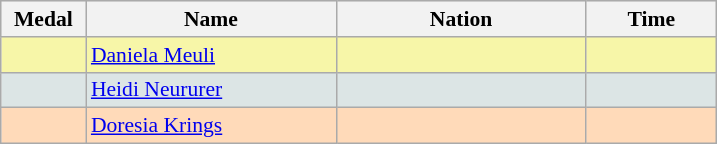<table class=wikitable style="border:1px solid #AAAAAA;font-size:90%">
<tr bgcolor="#E4E4E4">
<th width=50>Medal</th>
<th width=160>Name</th>
<th width=160>Nation</th>
<th width=80>Time</th>
</tr>
<tr bgcolor="#F7F6A8">
<td align="center"></td>
<td><a href='#'>Daniela Meuli</a></td>
<td></td>
<td align="center"></td>
</tr>
<tr bgcolor="#DCE5E5">
<td align="center"></td>
<td><a href='#'>Heidi Neururer</a></td>
<td></td>
<td align="center"></td>
</tr>
<tr bgcolor="#FFDAB9">
<td align="center"></td>
<td><a href='#'>Doresia Krings</a></td>
<td></td>
<td align="center"></td>
</tr>
</table>
